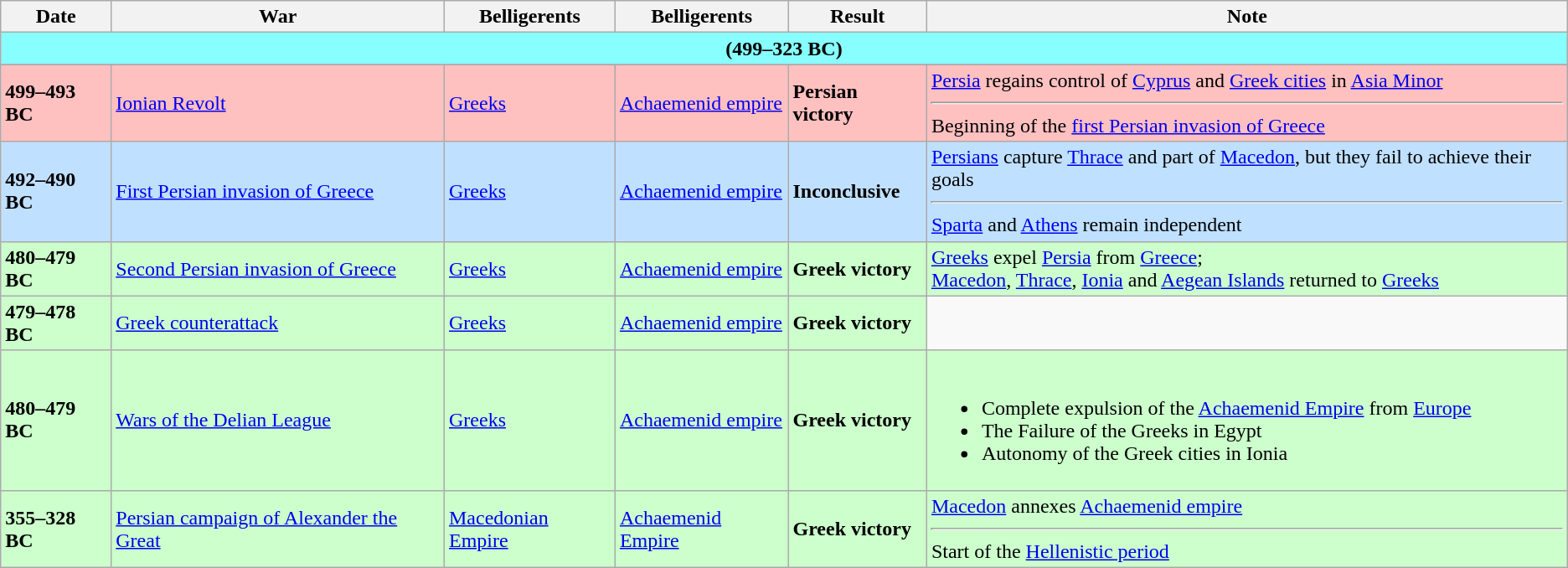<table class="wikitable">
<tr>
<th>Date</th>
<th>War</th>
<th>Belligerents</th>
<th>Belligerents</th>
<th>Result</th>
<th>Note</th>
</tr>
<tr>
<th colspan="6" style="background:#88FFFF"><span><strong>(499–323 BC)</strong></span></th>
</tr>
<tr>
</tr>
<tr - bgcolor="#FFC0C0">
<td><strong>499–493 BC</strong></td>
<td><a href='#'>Ionian Revolt</a></td>
<td><a href='#'>Greeks</a></td>
<td><a href='#'>Achaemenid empire</a></td>
<td><strong>Persian victory</strong></td>
<td><a href='#'>Persia</a> regains control of <a href='#'>Cyprus</a> and <a href='#'>Greek cities</a> in <a href='#'>Asia Minor</a><hr>Beginning of the <a href='#'>first Persian invasion of Greece</a></td>
</tr>
<tr - bgcolor="#C0E0FF">
<td><strong>492–490 BC</strong></td>
<td><a href='#'>First Persian invasion of Greece</a></td>
<td><a href='#'>Greeks</a></td>
<td><a href='#'>Achaemenid empire</a></td>
<td><strong>Inconclusive</strong></td>
<td><a href='#'>Persians</a> capture <a href='#'>Thrace</a> and part of <a href='#'>Macedon</a>, but they fail to achieve their goals<hr><a href='#'>Sparta</a> and <a href='#'>Athens</a> remain independent</td>
</tr>
<tr - bgcolor="#CCFFCC">
<td><strong>480–479 BC</strong></td>
<td><a href='#'>Second Persian invasion of Greece</a></td>
<td><a href='#'>Greeks</a></td>
<td><a href='#'>Achaemenid empire</a></td>
<td><strong>Greek victory</strong></td>
<td><a href='#'>Greeks</a> expel <a href='#'>Persia</a> from <a href='#'>Greece</a>;<br><a href='#'>Macedon</a>, <a href='#'>Thrace</a>, <a href='#'>Ionia</a> and <a href='#'>Aegean Islands</a> returned to <a href='#'>Greeks</a></td>
</tr>
<tr - bgcolor="#CCFFCC">
<td><strong>479–478 BC</strong></td>
<td><a href='#'>Greek counterattack</a></td>
<td><a href='#'>Greeks</a></td>
<td><a href='#'>Achaemenid empire</a></td>
<td><strong>Greek victory</strong></td>
</tr>
<tr - bgcolor="#CCFFCC">
<td><strong>480–479 BC</strong></td>
<td><a href='#'>Wars of the Delian League</a></td>
<td><a href='#'>Greeks</a></td>
<td><a href='#'>Achaemenid empire</a></td>
<td><strong>Greek victory</strong></td>
<td><br><ul><li>Complete expulsion of the <a href='#'>Achaemenid Empire</a> from <a href='#'>Europe</a></li><li>The Failure of the Greeks in Egypt</li><li>Autonomy of the Greek cities in Ionia</li></ul></td>
</tr>
<tr - bgcolor="#CCFFCC">
<td><strong>355–328 BC</strong></td>
<td><a href='#'>Persian campaign of Alexander the Great</a></td>
<td><a href='#'>Macedonian Empire</a></td>
<td><a href='#'>Achaemenid Empire</a></td>
<td><strong>Greek victory</strong></td>
<td><a href='#'>Macedon</a> annexes <a href='#'>Achaemenid empire</a><hr>Start of the <a href='#'>Hellenistic period</a></td>
</tr>
</table>
